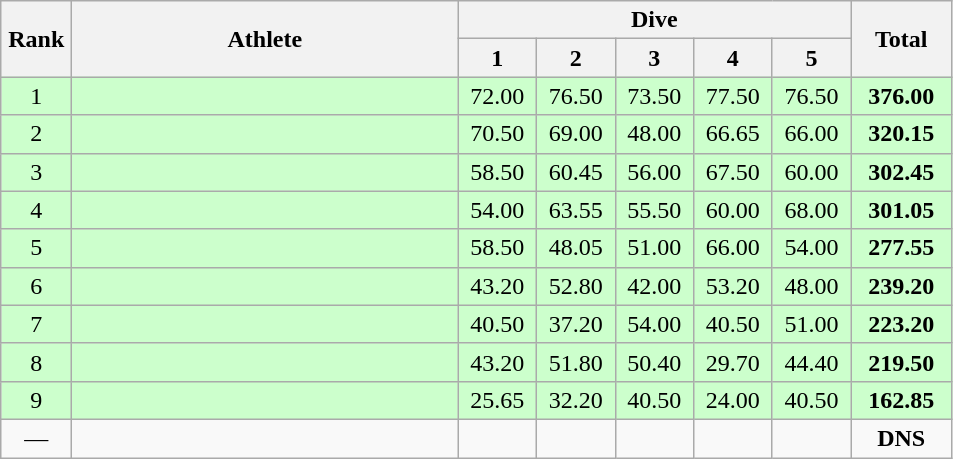<table class=wikitable style="text-align:center">
<tr>
<th rowspan="2" width=40>Rank</th>
<th rowspan="2" width=250>Athlete</th>
<th colspan="5">Dive</th>
<th rowspan="2" width=60>Total</th>
</tr>
<tr>
<th width=45>1</th>
<th width=45>2</th>
<th width=45>3</th>
<th width=45>4</th>
<th width=45>5</th>
</tr>
<tr bgcolor=ccffcc>
<td>1</td>
<td align=left></td>
<td>72.00</td>
<td>76.50</td>
<td>73.50</td>
<td>77.50</td>
<td>76.50</td>
<td><strong>376.00</strong></td>
</tr>
<tr bgcolor=ccffcc>
<td>2</td>
<td align=left></td>
<td>70.50</td>
<td>69.00</td>
<td>48.00</td>
<td>66.65</td>
<td>66.00</td>
<td><strong>320.15</strong></td>
</tr>
<tr bgcolor=ccffcc>
<td>3</td>
<td align=left></td>
<td>58.50</td>
<td>60.45</td>
<td>56.00</td>
<td>67.50</td>
<td>60.00</td>
<td><strong>302.45</strong></td>
</tr>
<tr bgcolor=ccffcc>
<td>4</td>
<td align=left></td>
<td>54.00</td>
<td>63.55</td>
<td>55.50</td>
<td>60.00</td>
<td>68.00</td>
<td><strong>301.05</strong></td>
</tr>
<tr bgcolor=ccffcc>
<td>5</td>
<td align=left></td>
<td>58.50</td>
<td>48.05</td>
<td>51.00</td>
<td>66.00</td>
<td>54.00</td>
<td><strong>277.55</strong></td>
</tr>
<tr bgcolor=ccffcc>
<td>6</td>
<td align=left></td>
<td>43.20</td>
<td>52.80</td>
<td>42.00</td>
<td>53.20</td>
<td>48.00</td>
<td><strong>239.20</strong></td>
</tr>
<tr bgcolor=ccffcc>
<td>7</td>
<td align=left></td>
<td>40.50</td>
<td>37.20</td>
<td>54.00</td>
<td>40.50</td>
<td>51.00</td>
<td><strong>223.20</strong></td>
</tr>
<tr bgcolor=ccffcc>
<td>8</td>
<td align=left></td>
<td>43.20</td>
<td>51.80</td>
<td>50.40</td>
<td>29.70</td>
<td>44.40</td>
<td><strong>219.50</strong></td>
</tr>
<tr bgcolor=ccffcc>
<td>9</td>
<td align=left></td>
<td>25.65</td>
<td>32.20</td>
<td>40.50</td>
<td>24.00</td>
<td>40.50</td>
<td><strong>162.85</strong></td>
</tr>
<tr>
<td>—</td>
<td align=left></td>
<td></td>
<td></td>
<td></td>
<td></td>
<td></td>
<td><strong>DNS</strong></td>
</tr>
</table>
